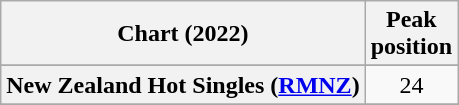<table class="wikitable sortable plainrowheaders" style="text-align:center">
<tr>
<th scope="col">Chart (2022)</th>
<th scope="col">Peak<br>position</th>
</tr>
<tr>
</tr>
<tr>
</tr>
<tr>
<th scope="row">New Zealand Hot Singles (<a href='#'>RMNZ</a>)</th>
<td>24</td>
</tr>
<tr>
</tr>
<tr>
</tr>
<tr>
</tr>
</table>
